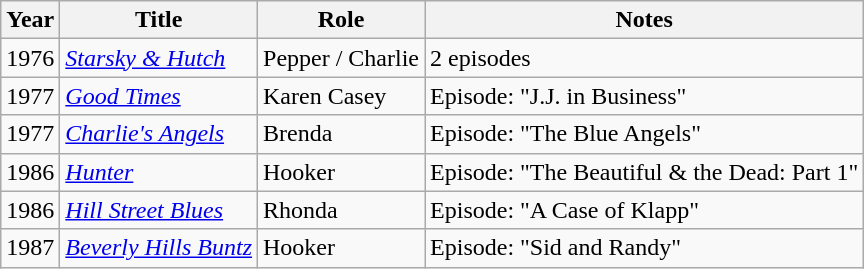<table class="wikitable sortable">
<tr>
<th>Year</th>
<th>Title</th>
<th>Role</th>
<th>Notes</th>
</tr>
<tr>
<td>1976</td>
<td><em><a href='#'>Starsky & Hutch</a></em></td>
<td>Pepper / Charlie</td>
<td>2 episodes</td>
</tr>
<tr>
<td>1977</td>
<td><em><a href='#'>Good Times</a></em></td>
<td>Karen Casey</td>
<td>Episode: "J.J. in Business"</td>
</tr>
<tr>
<td>1977</td>
<td><em><a href='#'>Charlie's Angels</a></em></td>
<td>Brenda</td>
<td>Episode: "The Blue Angels"</td>
</tr>
<tr>
<td>1986</td>
<td><a href='#'><em>Hunter</em></a></td>
<td>Hooker</td>
<td>Episode: "The Beautiful & the Dead: Part 1"</td>
</tr>
<tr>
<td>1986</td>
<td><em><a href='#'>Hill Street Blues</a></em></td>
<td>Rhonda</td>
<td>Episode: "A Case of Klapp"</td>
</tr>
<tr>
<td>1987</td>
<td><em><a href='#'>Beverly Hills Buntz</a></em></td>
<td>Hooker</td>
<td>Episode: "Sid and Randy"</td>
</tr>
</table>
